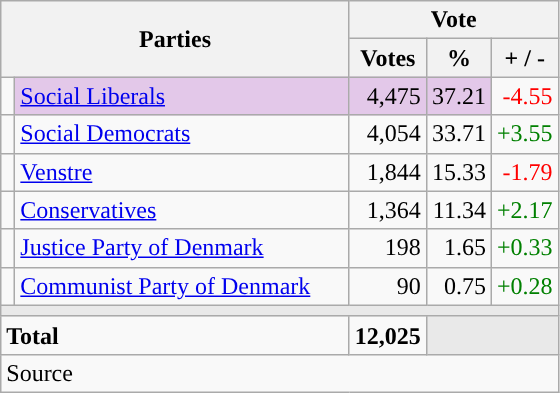<table class="wikitable" style="text-align:right;">
<tr>
<th style="text-align:centre;" rowspan="2" colspan="2" width="225">Parties</th>
<th colspan="3">Vote</th>
</tr>
<tr>
<th width="15">Votes</th>
<th width="15">%</th>
<th width="15">+ / -</th>
</tr>
<tr>
<td width="2" style="color:inherit;background:"></td>
<td bgcolor=#e3c8e9  align="left"><a href='#'>Social Liberals</a></td>
<td bgcolor=#e3c8e9>4,475</td>
<td bgcolor=#e3c8e9>37.21</td>
<td style=color:red;>-4.55</td>
</tr>
<tr>
<td width="2" style="color:inherit;background:"></td>
<td align="left"><a href='#'>Social Democrats</a></td>
<td>4,054</td>
<td>33.71</td>
<td style=color:green;>+3.55</td>
</tr>
<tr>
<td width="2" style="color:inherit;background:"></td>
<td align="left"><a href='#'>Venstre</a></td>
<td>1,844</td>
<td>15.33</td>
<td style=color:red;>-1.79</td>
</tr>
<tr>
<td width="2" style="color:inherit;background:"></td>
<td align="left"><a href='#'>Conservatives</a></td>
<td>1,364</td>
<td>11.34</td>
<td style=color:green;>+2.17</td>
</tr>
<tr>
<td width="2" style="color:inherit;background:"></td>
<td align="left"><a href='#'>Justice Party of Denmark</a></td>
<td>198</td>
<td>1.65</td>
<td style=color:green;>+0.33</td>
</tr>
<tr>
<td width="2" style="color:inherit;background:"></td>
<td align="left"><a href='#'>Communist Party of Denmark</a></td>
<td>90</td>
<td>0.75</td>
<td style=color:green;>+0.28</td>
</tr>
<tr>
<td colspan="7" bgcolor="#E9E9E9"></td>
</tr>
<tr>
<td align="left" colspan="2"><strong>Total</strong></td>
<td><strong>12,025</strong></td>
<td bgcolor="#E9E9E9" colspan="2"></td>
</tr>
<tr>
<td align="left" colspan="6">Source</td>
</tr>
</table>
